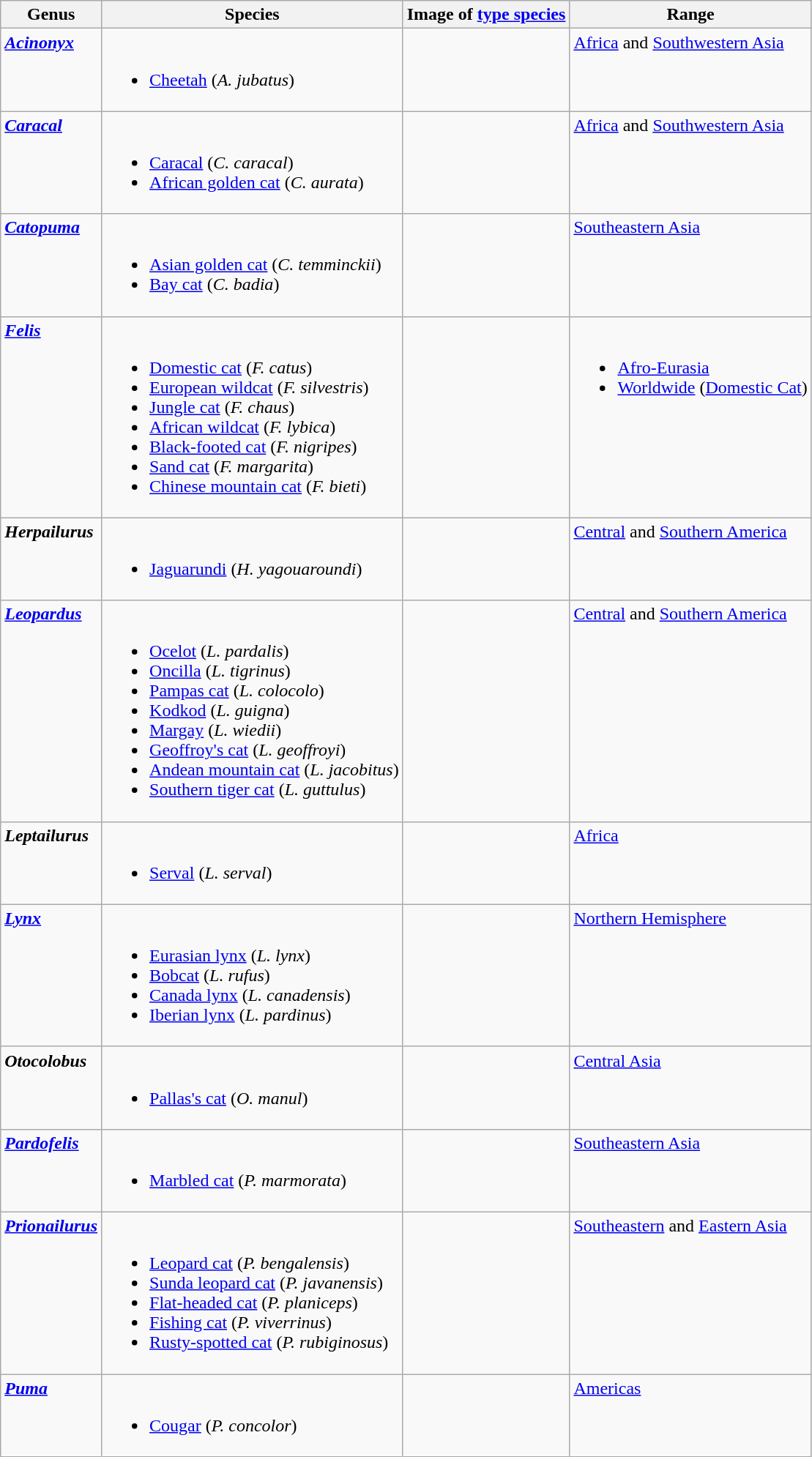<table class="wikitable">
<tr>
<th>Genus</th>
<th>Species</th>
<th>Image of <a href='#'>type species</a></th>
<th>Range</th>
</tr>
<tr style="vertical-align:top;">
<td><strong><em><a href='#'>Acinonyx</a></em></strong> </td>
<td><br><ul><li><a href='#'>Cheetah</a> (<em>A. jubatus</em>) </li></ul></td>
<td></td>
<td><a href='#'>Africa</a> and <a href='#'>Southwestern Asia</a></td>
</tr>
<tr style="vertical-align:top;">
<td><strong><em><a href='#'>Caracal</a></em></strong> </td>
<td><br><ul><li><a href='#'>Caracal</a> (<em>C. caracal</em>) </li><li><a href='#'>African golden cat</a> (<em>C. aurata</em>) </li></ul></td>
<td></td>
<td><a href='#'>Africa</a> and <a href='#'>Southwestern Asia</a></td>
</tr>
<tr style="vertical-align:top;">
<td><strong><em><a href='#'>Catopuma</a></em></strong> </td>
<td><br><ul><li><a href='#'>Asian golden cat</a> (<em>C. temminckii</em>) </li><li><a href='#'>Bay cat</a> (<em>C. badia</em>) </li></ul></td>
<td></td>
<td><a href='#'>Southeastern Asia</a></td>
</tr>
<tr style="vertical-align:top;">
<td><strong><em><a href='#'>Felis</a></em></strong> </td>
<td><br><ul><li><a href='#'>Domestic cat</a> (<em>F. catus</em>) </li><li><a href='#'>European wildcat</a> (<em>F. silvestris</em>) </li><li><a href='#'>Jungle cat</a> (<em>F. chaus</em>) </li><li><a href='#'>African wildcat</a> (<em>F. lybica</em>) </li><li><a href='#'>Black-footed cat</a> (<em>F. nigripes</em>) </li><li><a href='#'>Sand cat</a> (<em>F. margarita</em>) </li><li><a href='#'>Chinese mountain cat</a> (<em>F. bieti</em>) </li></ul></td>
<td></td>
<td><br><ul><li><a href='#'>Afro-Eurasia</a></li><li><a href='#'>Worldwide</a> (<a href='#'>Domestic Cat</a>)</li></ul></td>
</tr>
<tr style="vertical-align:top;">
<td><strong><em>Herpailurus</em></strong> </td>
<td><br><ul><li><a href='#'>Jaguarundi</a> (<em>H. yagouaroundi</em>) </li></ul></td>
<td></td>
<td><a href='#'>Central</a> and <a href='#'>Southern America</a></td>
</tr>
<tr style="vertical-align:top;">
<td><strong><em><a href='#'>Leopardus</a></em></strong> </td>
<td><br><ul><li><a href='#'>Ocelot</a> (<em>L. pardalis</em>) </li><li><a href='#'>Oncilla</a> (<em>L. tigrinus</em>) </li><li><a href='#'>Pampas cat</a> (<em>L. colocolo</em>) </li><li><a href='#'>Kodkod</a> (<em>L. guigna</em>) </li><li><a href='#'>Margay</a> (<em>L. wiedii</em>) </li><li><a href='#'>Geoffroy's cat</a> (<em>L. geoffroyi</em>) </li><li><a href='#'>Andean mountain cat</a> (<em>L. jacobitus</em>) </li><li><a href='#'>Southern tiger cat</a> (<em>L. guttulus</em>) </li></ul></td>
<td></td>
<td><a href='#'>Central</a> and <a href='#'>Southern America</a></td>
</tr>
<tr style="vertical-align:top;">
<td><strong><em>Leptailurus</em></strong> </td>
<td><br><ul><li><a href='#'>Serval</a> (<em>L. serval</em>) </li></ul></td>
<td></td>
<td><a href='#'>Africa</a></td>
</tr>
<tr style="vertical-align:top;">
<td><strong><em><a href='#'>Lynx</a></em></strong> </td>
<td><br><ul><li><a href='#'>Eurasian lynx</a> (<em>L. lynx</em>) </li><li><a href='#'>Bobcat</a> (<em>L. rufus</em>) </li><li><a href='#'>Canada lynx</a> (<em>L. canadensis</em>) </li><li><a href='#'>Iberian lynx</a> (<em>L. pardinus</em>) </li></ul></td>
<td></td>
<td><a href='#'>Northern Hemisphere</a></td>
</tr>
<tr style="vertical-align:top;">
<td><strong><em>Otocolobus</em></strong> </td>
<td><br><ul><li><a href='#'>Pallas's cat</a> (<em>O. manul</em>) </li></ul></td>
<td></td>
<td><a href='#'>Central Asia</a></td>
</tr>
<tr style="vertical-align:top;">
<td><strong><em><a href='#'>Pardofelis</a></em></strong> </td>
<td><br><ul><li><a href='#'>Marbled cat</a> (<em>P. marmorata</em>) </li></ul></td>
<td></td>
<td><a href='#'>Southeastern Asia</a></td>
</tr>
<tr style="vertical-align:top;">
<td><strong><em><a href='#'>Prionailurus</a></em></strong> </td>
<td><br><ul><li><a href='#'>Leopard cat</a> (<em>P. bengalensis</em>) </li><li><a href='#'>Sunda leopard cat</a> (<em>P. javanensis</em>) </li><li><a href='#'>Flat-headed cat</a> (<em>P. planiceps</em>) </li><li><a href='#'>Fishing cat</a> (<em>P. viverrinus</em>) </li><li><a href='#'>Rusty-spotted cat</a> (<em>P. rubiginosus</em>) </li></ul></td>
<td></td>
<td><a href='#'>Southeastern</a> and <a href='#'>Eastern Asia</a></td>
</tr>
<tr style="vertical-align:top;">
<td><strong><em><a href='#'>Puma</a></em></strong> </td>
<td><br><ul><li><a href='#'>Cougar</a> (<em>P. concolor</em>) </li></ul></td>
<td></td>
<td><a href='#'>Americas</a></td>
</tr>
</table>
